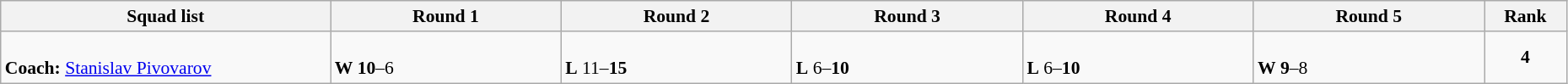<table class="wikitable" width="98%" style="text-align:left; font-size:90%">
<tr>
<th width="20%">Squad list</th>
<th width="14%">Round 1</th>
<th width="14%">Round 2</th>
<th width="14%">Round 3</th>
<th width="14%">Round 4</th>
<th width="14%">Round 5</th>
<th width="5%">Rank</th>
</tr>
<tr>
<td><br><strong>Coach:</strong>  <a href='#'>Stanislav Pivovarov</a></td>
<td><br><strong>W</strong> <strong>10</strong>–6</td>
<td><br><strong>L</strong> 11–<strong>15</strong></td>
<td><br><strong>L</strong> 6–<strong>10</strong></td>
<td><br><strong>L</strong> 6–<strong>10</strong></td>
<td><br><strong>W</strong> <strong>9</strong>–8</td>
<td align="center"><strong>4</strong></td>
</tr>
</table>
